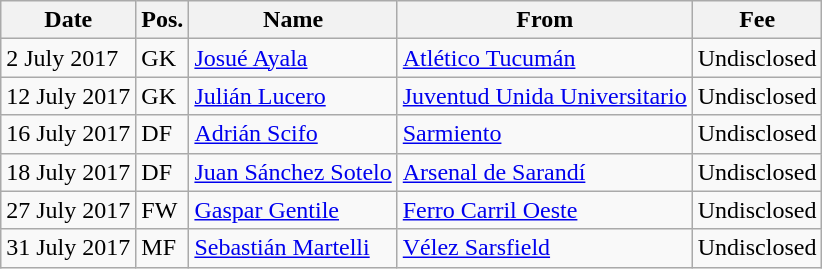<table class="wikitable">
<tr>
<th>Date</th>
<th>Pos.</th>
<th>Name</th>
<th>From</th>
<th>Fee</th>
</tr>
<tr>
<td>2 July 2017</td>
<td>GK</td>
<td> <a href='#'>Josué Ayala</a></td>
<td> <a href='#'>Atlético Tucumán</a></td>
<td>Undisclosed</td>
</tr>
<tr>
<td>12 July 2017</td>
<td>GK</td>
<td> <a href='#'>Julián Lucero</a></td>
<td> <a href='#'>Juventud Unida Universitario</a></td>
<td>Undisclosed</td>
</tr>
<tr>
<td>16 July 2017</td>
<td>DF</td>
<td> <a href='#'>Adrián Scifo</a></td>
<td> <a href='#'>Sarmiento</a></td>
<td>Undisclosed</td>
</tr>
<tr>
<td>18 July 2017</td>
<td>DF</td>
<td> <a href='#'>Juan Sánchez Sotelo</a></td>
<td> <a href='#'>Arsenal de Sarandí</a></td>
<td>Undisclosed</td>
</tr>
<tr>
<td>27 July 2017</td>
<td>FW</td>
<td> <a href='#'>Gaspar Gentile</a></td>
<td> <a href='#'>Ferro Carril Oeste</a></td>
<td>Undisclosed</td>
</tr>
<tr>
<td>31 July 2017</td>
<td>MF</td>
<td> <a href='#'>Sebastián Martelli</a></td>
<td> <a href='#'>Vélez Sarsfield</a></td>
<td>Undisclosed</td>
</tr>
</table>
